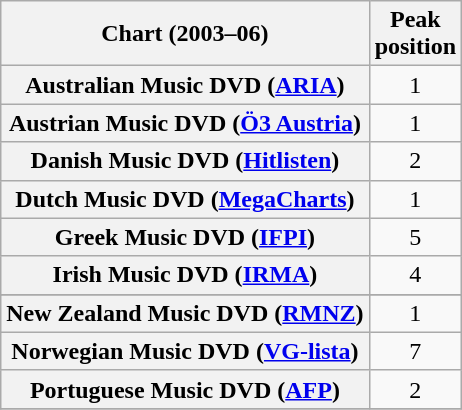<table class="wikitable sortable plainrowheaders" style="text-align:center">
<tr>
<th scope="col">Chart (2003–06)</th>
<th scope="col">Peak<br>position</th>
</tr>
<tr>
<th scope="row">Australian Music DVD (<a href='#'>ARIA</a>)</th>
<td>1</td>
</tr>
<tr>
<th scope="row">Austrian Music DVD (<a href='#'>Ö3 Austria</a>)</th>
<td>1</td>
</tr>
<tr>
<th scope="row">Danish Music DVD (<a href='#'>Hitlisten</a>)</th>
<td>2</td>
</tr>
<tr>
<th scope="row">Dutch Music DVD (<a href='#'>MegaCharts</a>)</th>
<td>1</td>
</tr>
<tr>
<th scope="row">Greek Music DVD (<a href='#'>IFPI</a>)</th>
<td>5</td>
</tr>
<tr>
<th scope="row">Irish Music DVD (<a href='#'>IRMA</a>)</th>
<td>4</td>
</tr>
<tr>
</tr>
<tr>
<th scope="row">New Zealand Music DVD (<a href='#'>RMNZ</a>)</th>
<td>1</td>
</tr>
<tr>
<th scope="row">Norwegian Music DVD (<a href='#'>VG-lista</a>)</th>
<td>7</td>
</tr>
<tr>
<th scope="row">Portuguese Music DVD (<a href='#'>AFP</a>)</th>
<td>2</td>
</tr>
<tr>
</tr>
</table>
